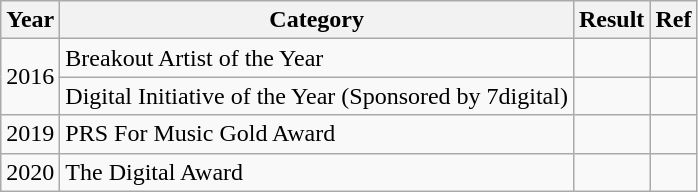<table class="wikitable">
<tr>
<th>Year</th>
<th>Category</th>
<th>Result</th>
<th>Ref</th>
</tr>
<tr>
<td rowspan="2">2016</td>
<td>Breakout Artist of the Year</td>
<td></td>
<td></td>
</tr>
<tr>
<td>Digital Initiative of the Year (Sponsored by 7digital)</td>
<td></td>
<td></td>
</tr>
<tr>
<td>2019</td>
<td>PRS For Music Gold Award</td>
<td></td>
<td></td>
</tr>
<tr>
<td>2020</td>
<td>The Digital Award</td>
<td></td>
<td></td>
</tr>
</table>
